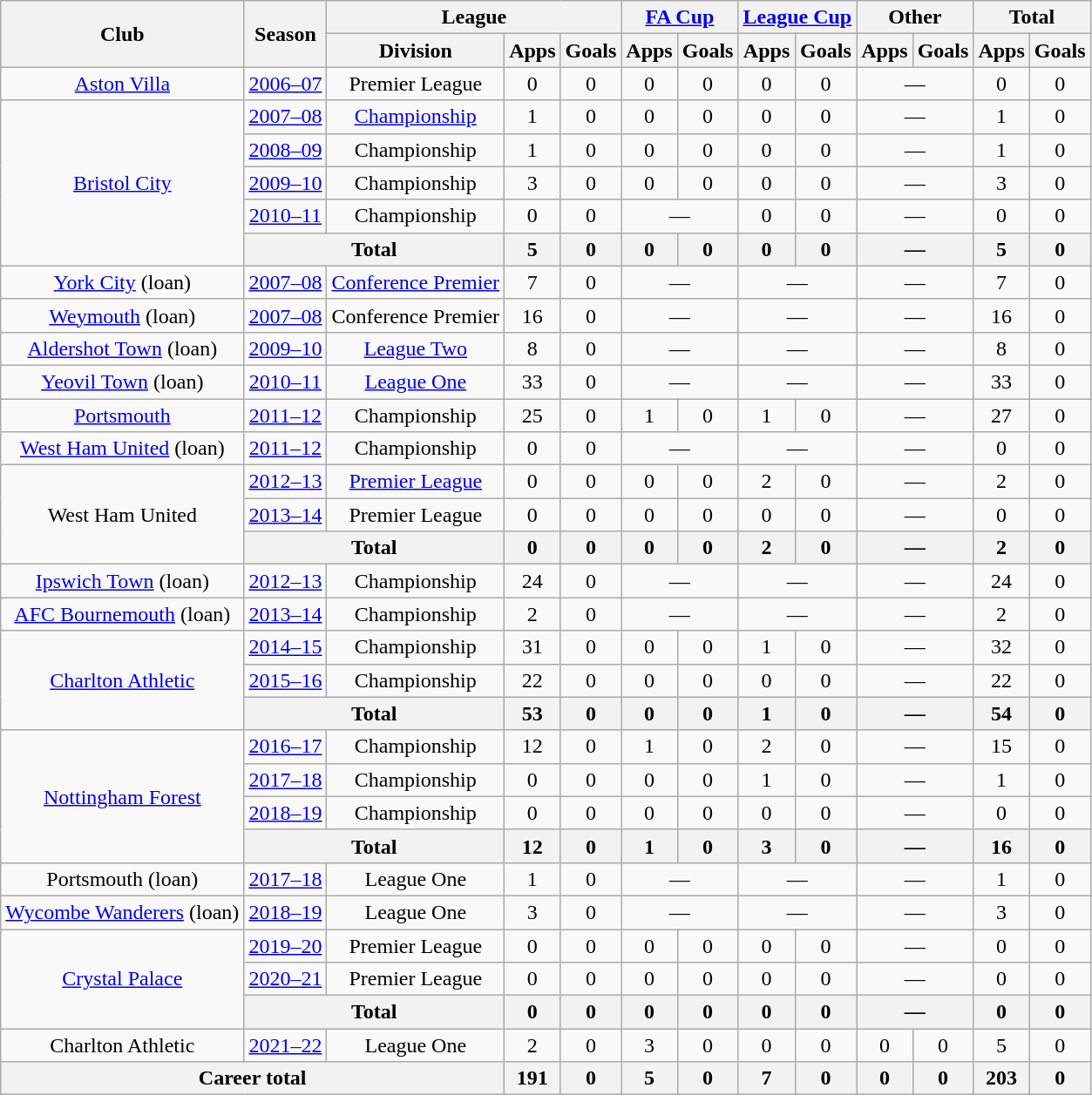<table class=wikitable style="text-align: center">
<tr>
<th rowspan="2">Club</th>
<th rowspan="2">Season</th>
<th colspan="3">League</th>
<th colspan="2"><a href='#'>FA Cup</a></th>
<th colspan="2"><a href='#'>League Cup</a></th>
<th colspan="2">Other</th>
<th colspan="2">Total</th>
</tr>
<tr>
<th>Division</th>
<th>Apps</th>
<th>Goals</th>
<th>Apps</th>
<th>Goals</th>
<th>Apps</th>
<th>Goals</th>
<th>Apps</th>
<th>Goals</th>
<th>Apps</th>
<th>Goals</th>
</tr>
<tr>
<td><a href='#'>Aston Villa</a></td>
<td><a href='#'>2006–07</a></td>
<td>Premier League</td>
<td>0</td>
<td>0</td>
<td>0</td>
<td>0</td>
<td>0</td>
<td>0</td>
<td colspan="2">—</td>
<td>0</td>
<td>0</td>
</tr>
<tr>
<td rowspan="5"><a href='#'>Bristol City</a></td>
<td><a href='#'>2007–08</a></td>
<td><a href='#'>Championship</a></td>
<td>1</td>
<td>0</td>
<td>0</td>
<td>0</td>
<td>0</td>
<td>0</td>
<td colspan="2">—</td>
<td>1</td>
<td>0</td>
</tr>
<tr>
<td><a href='#'>2008–09</a></td>
<td>Championship</td>
<td>1</td>
<td>0</td>
<td>0</td>
<td>0</td>
<td>0</td>
<td>0</td>
<td colspan="2">—</td>
<td>1</td>
<td>0</td>
</tr>
<tr>
<td><a href='#'>2009–10</a></td>
<td>Championship</td>
<td>3</td>
<td>0</td>
<td>0</td>
<td>0</td>
<td>0</td>
<td>0</td>
<td colspan="2">—</td>
<td>3</td>
<td>0</td>
</tr>
<tr>
<td><a href='#'>2010–11</a></td>
<td>Championship</td>
<td>0</td>
<td>0</td>
<td colspan="2">—</td>
<td>0</td>
<td>0</td>
<td colspan="2">—</td>
<td>0</td>
<td>0</td>
</tr>
<tr>
<th colspan="2">Total</th>
<th>5</th>
<th>0</th>
<th>0</th>
<th>0</th>
<th>0</th>
<th>0</th>
<th colspan="2">—</th>
<th>5</th>
<th>0</th>
</tr>
<tr>
<td><a href='#'>York City</a> (loan)</td>
<td><a href='#'>2007–08</a></td>
<td><a href='#'>Conference Premier</a></td>
<td>7</td>
<td>0</td>
<td colspan="2">—</td>
<td colspan="2">—</td>
<td colspan="2">—</td>
<td>7</td>
<td>0</td>
</tr>
<tr>
<td><a href='#'>Weymouth</a> (loan)</td>
<td><a href='#'>2007–08</a></td>
<td>Conference Premier</td>
<td>16</td>
<td>0</td>
<td colspan="2">—</td>
<td colspan="2">—</td>
<td colspan="2">—</td>
<td>16</td>
<td>0</td>
</tr>
<tr>
<td><a href='#'>Aldershot Town</a> (loan)</td>
<td><a href='#'>2009–10</a></td>
<td><a href='#'>League Two</a></td>
<td>8</td>
<td>0</td>
<td colspan="2">—</td>
<td colspan="2">—</td>
<td colspan="2">—</td>
<td>8</td>
<td>0</td>
</tr>
<tr>
<td><a href='#'>Yeovil Town</a> (loan)</td>
<td><a href='#'>2010–11</a></td>
<td><a href='#'>League One</a></td>
<td>33</td>
<td>0</td>
<td colspan="2">—</td>
<td colspan="2">—</td>
<td colspan="2">—</td>
<td>33</td>
<td>0</td>
</tr>
<tr>
<td><a href='#'>Portsmouth</a></td>
<td><a href='#'>2011–12</a></td>
<td>Championship</td>
<td>25</td>
<td>0</td>
<td>1</td>
<td>0</td>
<td>1</td>
<td>0</td>
<td colspan="2">—</td>
<td>27</td>
<td>0</td>
</tr>
<tr>
<td><a href='#'>West Ham United</a> (loan)</td>
<td><a href='#'>2011–12</a></td>
<td>Championship</td>
<td>0</td>
<td>0</td>
<td colspan="2">—</td>
<td colspan="2">—</td>
<td colspan="2">—</td>
<td>0</td>
<td>0</td>
</tr>
<tr>
<td rowspan="3">West Ham United</td>
<td><a href='#'>2012–13</a></td>
<td><a href='#'>Premier League</a></td>
<td>0</td>
<td>0</td>
<td>0</td>
<td>0</td>
<td>2</td>
<td>0</td>
<td colspan="2">—</td>
<td>2</td>
<td>0</td>
</tr>
<tr>
<td><a href='#'>2013–14</a></td>
<td>Premier League</td>
<td>0</td>
<td>0</td>
<td>0</td>
<td>0</td>
<td>0</td>
<td>0</td>
<td colspan="2">—</td>
<td>0</td>
<td>0</td>
</tr>
<tr>
<th colspan="2">Total</th>
<th>0</th>
<th>0</th>
<th>0</th>
<th>0</th>
<th>2</th>
<th>0</th>
<th colspan="2">—</th>
<th>2</th>
<th>0</th>
</tr>
<tr>
<td><a href='#'>Ipswich Town</a> (loan)</td>
<td><a href='#'>2012–13</a></td>
<td>Championship</td>
<td>24</td>
<td>0</td>
<td colspan="2">—</td>
<td colspan="2">—</td>
<td colspan="2">—</td>
<td>24</td>
<td>0</td>
</tr>
<tr>
<td><a href='#'>AFC Bournemouth</a> (loan)</td>
<td><a href='#'>2013–14</a></td>
<td>Championship</td>
<td>2</td>
<td>0</td>
<td colspan="2">—</td>
<td colspan="2">—</td>
<td colspan="2">—</td>
<td>2</td>
<td>0</td>
</tr>
<tr>
<td rowspan="3"><a href='#'>Charlton Athletic</a></td>
<td><a href='#'>2014–15</a></td>
<td>Championship</td>
<td>31</td>
<td>0</td>
<td>0</td>
<td>0</td>
<td>1</td>
<td>0</td>
<td colspan="2">—</td>
<td>32</td>
<td>0</td>
</tr>
<tr>
<td><a href='#'>2015–16</a></td>
<td>Championship</td>
<td>22</td>
<td>0</td>
<td>0</td>
<td>0</td>
<td>0</td>
<td>0</td>
<td colspan="2">—</td>
<td>22</td>
<td>0</td>
</tr>
<tr>
<th colspan="2">Total</th>
<th>53</th>
<th>0</th>
<th>0</th>
<th>0</th>
<th>1</th>
<th>0</th>
<th colspan="2">—</th>
<th>54</th>
<th>0</th>
</tr>
<tr>
<td rowspan="4"><a href='#'>Nottingham Forest</a></td>
<td><a href='#'>2016–17</a></td>
<td>Championship</td>
<td>12</td>
<td>0</td>
<td>1</td>
<td>0</td>
<td>2</td>
<td>0</td>
<td colspan="2">—</td>
<td>15</td>
<td>0</td>
</tr>
<tr>
<td><a href='#'>2017–18</a></td>
<td>Championship</td>
<td>0</td>
<td>0</td>
<td>0</td>
<td>0</td>
<td>1</td>
<td>0</td>
<td colspan="2">—</td>
<td>1</td>
<td>0</td>
</tr>
<tr>
<td><a href='#'>2018–19</a></td>
<td>Championship</td>
<td>0</td>
<td>0</td>
<td>0</td>
<td>0</td>
<td>0</td>
<td>0</td>
<td colspan="2">—</td>
<td>0</td>
<td>0</td>
</tr>
<tr>
<th colspan="2">Total</th>
<th>12</th>
<th>0</th>
<th>1</th>
<th>0</th>
<th>3</th>
<th>0</th>
<th colspan="2">—</th>
<th>16</th>
<th>0</th>
</tr>
<tr>
<td>Portsmouth (loan)</td>
<td><a href='#'>2017–18</a></td>
<td>League One</td>
<td>1</td>
<td>0</td>
<td colspan="2">—</td>
<td colspan="2">—</td>
<td colspan="2">—</td>
<td>1</td>
<td>0</td>
</tr>
<tr>
<td><a href='#'>Wycombe Wanderers</a> (loan)</td>
<td><a href='#'>2018–19</a></td>
<td>League One</td>
<td>3</td>
<td>0</td>
<td colspan="2">—</td>
<td colspan="2">—</td>
<td colspan="2">—</td>
<td>3</td>
<td>0</td>
</tr>
<tr>
<td rowspan="3"><a href='#'>Crystal Palace</a></td>
<td><a href='#'>2019–20</a></td>
<td>Premier League</td>
<td>0</td>
<td>0</td>
<td>0</td>
<td>0</td>
<td>0</td>
<td>0</td>
<td colspan="2">—</td>
<td>0</td>
<td>0</td>
</tr>
<tr>
<td><a href='#'>2020–21</a></td>
<td>Premier League</td>
<td>0</td>
<td>0</td>
<td>0</td>
<td>0</td>
<td>0</td>
<td>0</td>
<td colspan="2">—</td>
<td>0</td>
<td>0</td>
</tr>
<tr>
<th colspan="2">Total</th>
<th>0</th>
<th>0</th>
<th>0</th>
<th>0</th>
<th>0</th>
<th>0</th>
<th colspan="2">—</th>
<th>0</th>
<th>0</th>
</tr>
<tr>
<td>Charlton Athletic</td>
<td><a href='#'>2021–22</a></td>
<td>League One</td>
<td>2</td>
<td>0</td>
<td>3</td>
<td>0</td>
<td>0</td>
<td>0</td>
<td>0</td>
<td>0</td>
<td>5</td>
<td>0</td>
</tr>
<tr>
<th colspan="3">Career total</th>
<th>191</th>
<th>0</th>
<th>5</th>
<th>0</th>
<th>7</th>
<th>0</th>
<th>0</th>
<th>0</th>
<th>203</th>
<th>0</th>
</tr>
</table>
